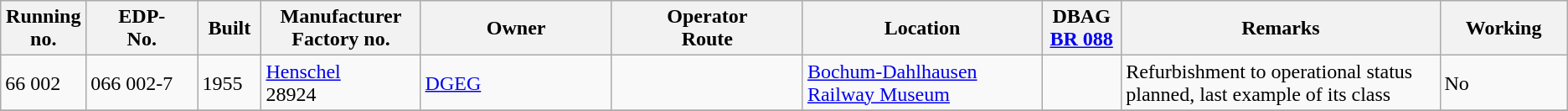<table class="wikitable" style="width="100%"; border:solid 1px #AAAAAA; background:#e3e3e3;">
<tr>
<th width="5%">Running<br>no.</th>
<th width="7%">EDP-<br>No.</th>
<th width="4%">Built</th>
<th width="10%">Manufacturer<br>Factory no.</th>
<th width="12%">Owner</th>
<th width="12%">Operator<br>Route</th>
<th width="15%">Location</th>
<th width="5%">DBAG<br><a href='#'>BR 088</a></th>
<th width="20%">Remarks</th>
<th width="8%">Working</th>
</tr>
<tr>
<td>66 002</td>
<td>066 002-7</td>
<td>1955</td>
<td><a href='#'>Henschel</a><br>28924</td>
<td><a href='#'>DGEG</a></td>
<td></td>
<td><a href='#'>Bochum-Dahlhausen Railway Museum</a></td>
<td></td>
<td>Refurbishment to operational status planned, last example of its class</td>
<td>No</td>
</tr>
<tr>
</tr>
</table>
